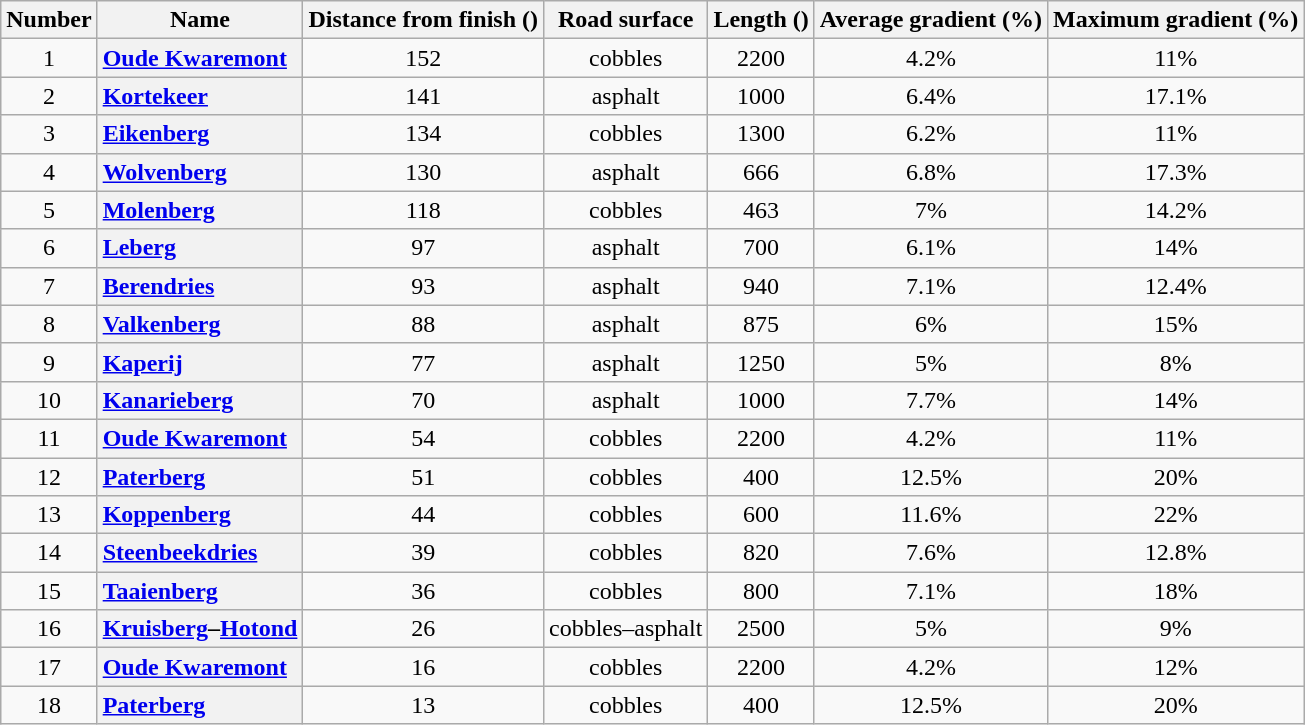<table class="wikitable plainrowheaders sortable" style="text-align: center;">
<tr>
<th scope="col">Number</th>
<th scope="col">Name</th>
<th scope="col">Distance from finish ()</th>
<th scope="col">Road surface</th>
<th scope="col">Length ()</th>
<th scope="col">Average gradient (%)</th>
<th scope="col">Maximum gradient (%)</th>
</tr>
<tr>
<td>1</td>
<th scope="row" style="text-align: left;"><a href='#'>Oude Kwaremont</a></th>
<td>152</td>
<td>cobbles</td>
<td>2200</td>
<td>4.2%</td>
<td>11%</td>
</tr>
<tr>
<td>2</td>
<th scope="row" style="text-align: left;"><a href='#'>Kortekeer</a></th>
<td>141</td>
<td>asphalt</td>
<td>1000</td>
<td>6.4%</td>
<td>17.1%</td>
</tr>
<tr>
<td>3</td>
<th scope="row" style="text-align: left;"><a href='#'>Eikenberg</a></th>
<td>134</td>
<td>cobbles</td>
<td>1300</td>
<td>6.2%</td>
<td>11%</td>
</tr>
<tr>
<td>4</td>
<th scope="row" style="text-align: left;"><a href='#'>Wolvenberg</a></th>
<td>130</td>
<td>asphalt</td>
<td>666</td>
<td>6.8%</td>
<td>17.3%</td>
</tr>
<tr>
<td>5</td>
<th scope="row" style="text-align: left;"><a href='#'>Molenberg</a></th>
<td>118</td>
<td>cobbles</td>
<td>463</td>
<td>7%</td>
<td>14.2%</td>
</tr>
<tr>
<td>6</td>
<th scope="row" style="text-align: left;"><a href='#'>Leberg</a></th>
<td>97</td>
<td>asphalt</td>
<td>700</td>
<td>6.1%</td>
<td>14%</td>
</tr>
<tr>
<td>7</td>
<th scope="row" style="text-align: left;"><a href='#'>Berendries</a></th>
<td>93</td>
<td>asphalt</td>
<td>940</td>
<td>7.1%</td>
<td>12.4%</td>
</tr>
<tr>
<td>8</td>
<th scope="row" style="text-align: left;"><a href='#'>Valkenberg</a></th>
<td>88</td>
<td>asphalt</td>
<td>875</td>
<td>6%</td>
<td>15%</td>
</tr>
<tr>
<td>9</td>
<th scope="row" style="text-align: left;"><a href='#'>Kaperij</a></th>
<td>77</td>
<td>asphalt</td>
<td>1250</td>
<td>5%</td>
<td>8%</td>
</tr>
<tr>
<td>10</td>
<th scope="row" style="text-align: left;"><a href='#'>Kanarieberg</a></th>
<td>70</td>
<td>asphalt</td>
<td>1000</td>
<td>7.7%</td>
<td>14%</td>
</tr>
<tr>
<td>11</td>
<th scope="row" style="text-align: left;"><a href='#'>Oude Kwaremont</a></th>
<td>54</td>
<td>cobbles</td>
<td>2200</td>
<td>4.2%</td>
<td>11%</td>
</tr>
<tr>
<td>12</td>
<th scope="row" style="text-align: left;"><a href='#'>Paterberg</a></th>
<td>51</td>
<td>cobbles</td>
<td>400</td>
<td>12.5%</td>
<td>20%</td>
</tr>
<tr>
<td>13</td>
<th scope="row" style="text-align: left;"><a href='#'>Koppenberg</a></th>
<td>44</td>
<td>cobbles</td>
<td>600</td>
<td>11.6%</td>
<td>22%</td>
</tr>
<tr>
<td>14</td>
<th scope="row" style="text-align: left;"><a href='#'>Steenbeekdries</a></th>
<td>39</td>
<td>cobbles</td>
<td>820</td>
<td>7.6%</td>
<td>12.8%</td>
</tr>
<tr>
<td>15</td>
<th scope="row" style="text-align: left;"><a href='#'>Taaienberg</a></th>
<td>36</td>
<td>cobbles</td>
<td>800</td>
<td>7.1%</td>
<td>18%</td>
</tr>
<tr>
<td>16</td>
<th scope="row" style="text-align: left;"><a href='#'>Kruisberg</a>–<a href='#'>Hotond</a></th>
<td>26</td>
<td>cobbles–asphalt</td>
<td>2500</td>
<td>5%</td>
<td>9%</td>
</tr>
<tr>
<td>17</td>
<th scope="row" style="text-align: left;"><a href='#'>Oude Kwaremont</a></th>
<td>16</td>
<td>cobbles</td>
<td>2200</td>
<td>4.2%</td>
<td>12%</td>
</tr>
<tr>
<td>18</td>
<th scope="row" style="text-align: left;"><a href='#'>Paterberg</a></th>
<td>13</td>
<td>cobbles</td>
<td>400</td>
<td>12.5%</td>
<td>20%</td>
</tr>
</table>
